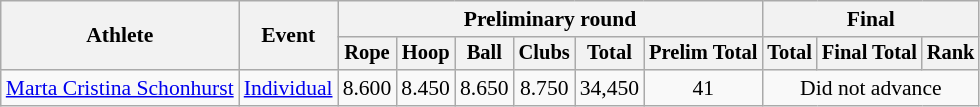<table class=wikitable style="font-size:90%">
<tr>
<th rowspan="2">Athlete</th>
<th rowspan="2">Event</th>
<th colspan=6>Preliminary round</th>
<th colspan=3>Final</th>
</tr>
<tr style="font-size:95%">
<th>Rope</th>
<th>Hoop</th>
<th>Ball</th>
<th>Clubs</th>
<th>Total</th>
<th>Prelim Total</th>
<th>Total</th>
<th>Final Total</th>
<th>Rank</th>
</tr>
<tr align=center>
<td align=left><a href='#'>Marta Cristina Schonhurst</a></td>
<td align=left><a href='#'>Individual</a></td>
<td>8.600</td>
<td>8.450</td>
<td>8.650</td>
<td>8.750</td>
<td>34,450</td>
<td>41</td>
<td colspan="3"  align="center">Did not advance</td>
</tr>
</table>
